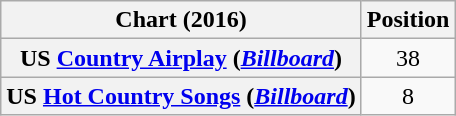<table class="wikitable sortable plainrowheaders" style="text-align:center">
<tr>
<th scope="col">Chart (2016)</th>
<th scope="col">Position</th>
</tr>
<tr>
<th scope="row">US <a href='#'>Country Airplay</a> (<a href='#'><em>Billboard</em></a>)</th>
<td>38</td>
</tr>
<tr>
<th scope="row">US <a href='#'>Hot Country Songs</a> (<a href='#'><em>Billboard</em></a>)</th>
<td>8</td>
</tr>
</table>
